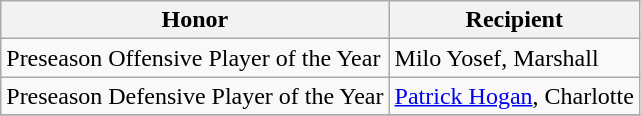<table class="wikitable" border="1">
<tr>
<th>Honor</th>
<th>Recipient</th>
</tr>
<tr>
<td valign=middle>Preseason Offensive Player of the Year</td>
<td>Milo Yosef, Marshall</td>
</tr>
<tr>
<td valign=middle>Preseason Defensive Player of the Year</td>
<td><a href='#'>Patrick Hogan</a>, Charlotte</td>
</tr>
<tr>
</tr>
</table>
